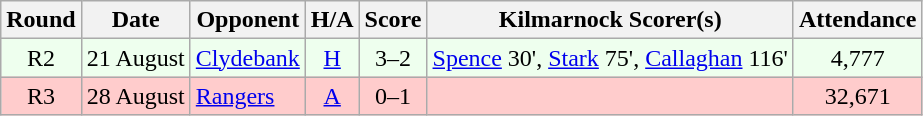<table class="wikitable" style="text-align:center">
<tr>
<th>Round</th>
<th>Date</th>
<th>Opponent</th>
<th>H/A</th>
<th>Score</th>
<th>Kilmarnock Scorer(s)</th>
<th>Attendance</th>
</tr>
<tr bgcolor=#EEFFEE>
<td>R2</td>
<td align=left>21 August</td>
<td align=left><a href='#'>Clydebank</a></td>
<td><a href='#'>H</a></td>
<td>3–2</td>
<td align=left><a href='#'>Spence</a> 30', <a href='#'>Stark</a> 75', <a href='#'>Callaghan</a> 116'</td>
<td>4,777</td>
</tr>
<tr bgcolor=#FFCCCC>
<td>R3</td>
<td align=left>28 August</td>
<td align=left><a href='#'>Rangers</a></td>
<td><a href='#'>A</a></td>
<td>0–1</td>
<td align=left></td>
<td>32,671</td>
</tr>
</table>
